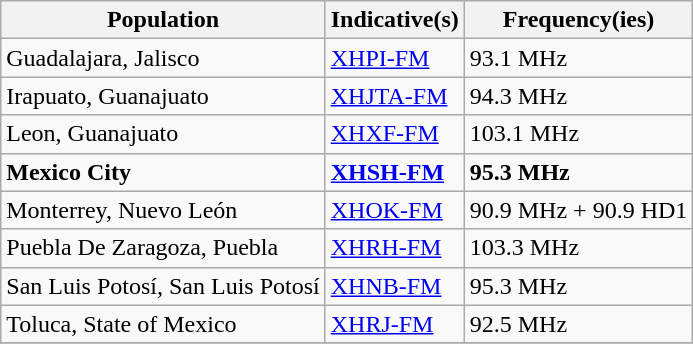<table class="wikitable sortable">
<tr>
<th>Population</th>
<th>Indicative(s)</th>
<th>Frequency(ies)</th>
</tr>
<tr>
<td>Guadalajara, Jalisco</td>
<td><a href='#'>XHPI-FM</a></td>
<td>93.1 MHz</td>
</tr>
<tr>
<td>Irapuato, Guanajuato</td>
<td><a href='#'>XHJTA-FM</a></td>
<td>94.3 MHz</td>
</tr>
<tr>
<td>Leon, Guanajuato</td>
<td><a href='#'>XHXF-FM</a></td>
<td>103.1 MHz</td>
</tr>
<tr>
<td><strong>Mexico City</strong></td>
<td><strong><a href='#'>XHSH-FM</a></strong></td>
<td><strong>95.3 MHz</strong></td>
</tr>
<tr>
<td>Monterrey, Nuevo León</td>
<td><a href='#'>XHOK-FM</a></td>
<td>90.9 MHz + 90.9 HD1</td>
</tr>
<tr>
<td>Puebla De Zaragoza, Puebla</td>
<td><a href='#'>XHRH-FM</a></td>
<td>103.3 MHz</td>
</tr>
<tr>
<td>San Luis Potosí, San Luis Potosí</td>
<td><a href='#'>XHNB-FM</a></td>
<td>95.3 MHz</td>
</tr>
<tr>
<td>Toluca, State of Mexico</td>
<td><a href='#'>XHRJ-FM</a></td>
<td>92.5 MHz</td>
</tr>
<tr>
</tr>
</table>
